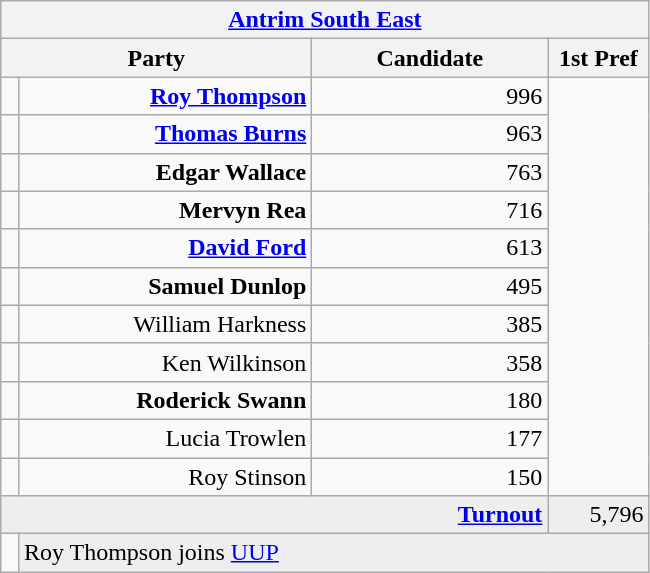<table class="wikitable">
<tr>
<th colspan="4" align="center"><a href='#'>Antrim South East</a></th>
</tr>
<tr>
<th colspan="2" align="center" width=200>Party</th>
<th width=150>Candidate</th>
<th width=60>1st Pref</th>
</tr>
<tr>
<td></td>
<td align="right"><strong><a href='#'>Roy Thompson</a></strong></td>
<td align="right">996</td>
</tr>
<tr>
<td></td>
<td align="right"><strong><a href='#'>Thomas Burns</a></strong></td>
<td align="right">963</td>
</tr>
<tr>
<td></td>
<td align="right"><strong>Edgar Wallace</strong></td>
<td align="right">763</td>
</tr>
<tr>
<td></td>
<td align="right"><strong>Mervyn Rea</strong></td>
<td align="right">716</td>
</tr>
<tr>
<td></td>
<td align="right"><strong><a href='#'>David Ford</a></strong></td>
<td align="right">613</td>
</tr>
<tr>
<td></td>
<td align="right"><strong>Samuel Dunlop</strong></td>
<td align="right">495</td>
</tr>
<tr>
<td></td>
<td align="right">William Harkness</td>
<td align="right">385</td>
</tr>
<tr>
<td></td>
<td align="right">Ken Wilkinson</td>
<td align="right">358</td>
</tr>
<tr>
<td></td>
<td align="right"><strong>Roderick Swann</strong></td>
<td align="right">180</td>
</tr>
<tr>
<td></td>
<td align="right">Lucia Trowlen</td>
<td align="right">177</td>
</tr>
<tr>
<td></td>
<td align="right">Roy Stinson</td>
<td align="right">150</td>
</tr>
<tr bgcolor="EEEEEE">
<td colspan=3 align="right"><strong><a href='#'>Turnout</a></strong></td>
<td align="right">5,796</td>
</tr>
<tr>
<td bgcolor=></td>
<td colspan=3 bgcolor="EEEEEE">Roy Thompson joins <a href='#'>UUP</a></td>
</tr>
</table>
